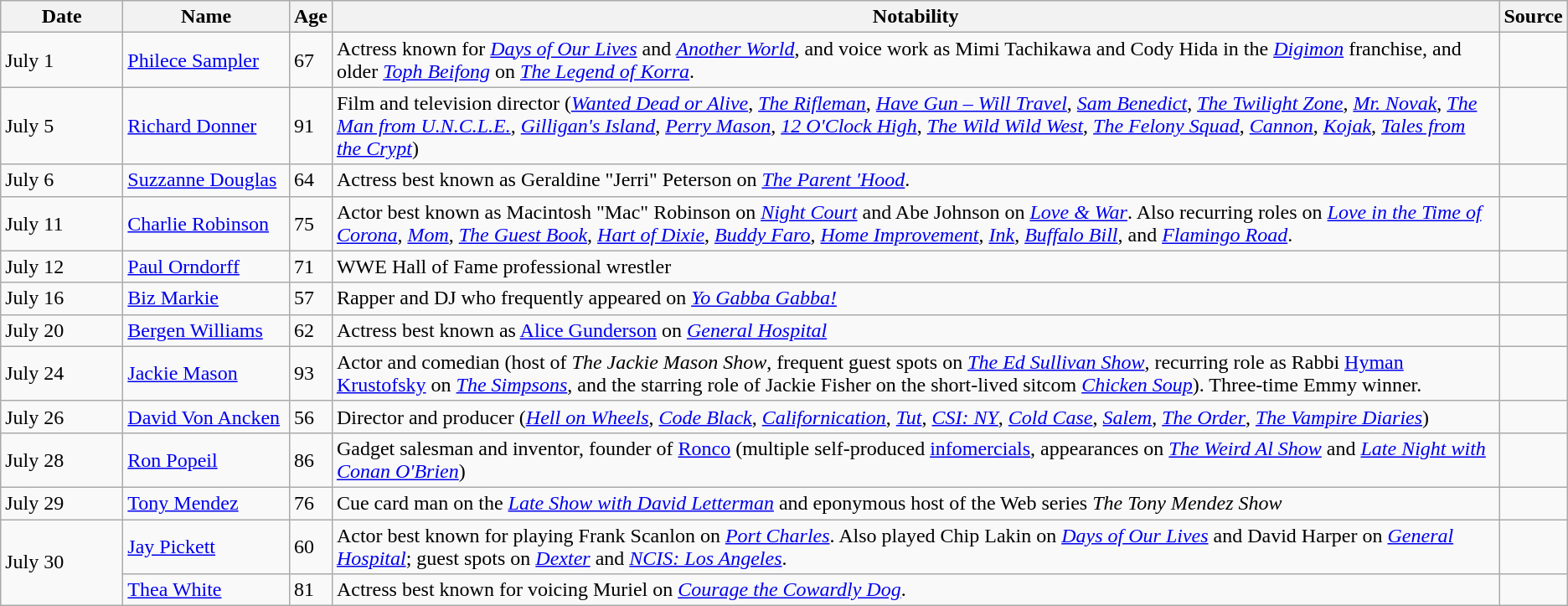<table class="wikitable sortable">
<tr>
<th width=90>Date</th>
<th width=125>Name</th>
<th>Age</th>
<th class="unsortable">Notability</th>
<th class="unsortable">Source</th>
</tr>
<tr>
<td>July 1</td>
<td><a href='#'>Philece Sampler</a></td>
<td>67</td>
<td>Actress known for <em><a href='#'>Days of Our Lives</a></em> and <em><a href='#'>Another World</a></em>, and voice work as Mimi Tachikawa and Cody Hida in the <em><a href='#'>Digimon</a></em> franchise, and older <em><a href='#'>Toph Beifong</a></em> on <em><a href='#'>The Legend of Korra</a></em>.</td>
<td></td>
</tr>
<tr>
<td>July 5</td>
<td><a href='#'>Richard Donner</a></td>
<td>91</td>
<td>Film and television director (<em><a href='#'>Wanted Dead or Alive</a></em>, <em><a href='#'>The Rifleman</a></em>, <em><a href='#'>Have Gun – Will Travel</a></em>, <em><a href='#'>Sam Benedict</a></em>, <em><a href='#'>The Twilight Zone</a></em>, <em><a href='#'>Mr. Novak</a></em>, <em><a href='#'>The Man from U.N.C.L.E.</a></em>, <em><a href='#'>Gilligan's Island</a></em>, <em><a href='#'>Perry Mason</a></em>, <em><a href='#'>12 O'Clock High</a></em>, <em><a href='#'>The Wild Wild West</a></em>, <em><a href='#'>The Felony Squad</a></em>, <em><a href='#'>Cannon</a></em>, <em><a href='#'>Kojak</a></em>, <em><a href='#'>Tales from the Crypt</a></em>)</td>
<td></td>
</tr>
<tr>
<td>July 6</td>
<td><a href='#'>Suzzanne Douglas</a></td>
<td>64</td>
<td>Actress best known as Geraldine "Jerri" Peterson on <em><a href='#'>The Parent 'Hood</a></em>.</td>
<td></td>
</tr>
<tr>
<td>July 11</td>
<td><a href='#'>Charlie Robinson</a></td>
<td>75</td>
<td>Actor best known as Macintosh "Mac" Robinson on <em><a href='#'>Night Court</a></em> and Abe Johnson on <em><a href='#'>Love & War</a></em>. Also recurring roles on <em><a href='#'>Love in the Time of Corona</a></em>, <em><a href='#'>Mom</a></em>, <em><a href='#'>The Guest Book</a></em>, <em><a href='#'>Hart of Dixie</a></em>, <em><a href='#'>Buddy Faro</a></em>, <em><a href='#'>Home Improvement</a></em>, <em><a href='#'>Ink</a></em>, <em><a href='#'>Buffalo Bill</a></em>, and <em><a href='#'>Flamingo Road</a></em>.</td>
<td></td>
</tr>
<tr>
<td>July 12</td>
<td><a href='#'>Paul Orndorff</a></td>
<td>71</td>
<td>WWE Hall of Fame professional wrestler</td>
<td></td>
</tr>
<tr>
<td>July 16</td>
<td><a href='#'>Biz Markie</a></td>
<td>57</td>
<td>Rapper and DJ who frequently appeared on <em><a href='#'>Yo Gabba Gabba!</a></em></td>
<td></td>
</tr>
<tr>
<td>July 20</td>
<td><a href='#'>Bergen Williams</a></td>
<td>62</td>
<td>Actress best known as <a href='#'>Alice Gunderson</a> on <em><a href='#'>General Hospital</a></em></td>
<td></td>
</tr>
<tr>
<td>July 24</td>
<td><a href='#'>Jackie Mason</a></td>
<td>93</td>
<td>Actor and comedian (host of <em>The Jackie Mason Show</em>, frequent guest spots on <em><a href='#'>The Ed Sullivan Show</a></em>, recurring role as Rabbi <a href='#'>Hyman Krustofsky</a> on <em><a href='#'>The Simpsons</a></em>, and the starring role of Jackie Fisher on the short-lived sitcom <em><a href='#'>Chicken Soup</a></em>). Three-time Emmy winner.</td>
<td></td>
</tr>
<tr>
<td>July 26</td>
<td><a href='#'>David Von Ancken</a></td>
<td>56</td>
<td>Director and producer (<em><a href='#'>Hell on Wheels</a></em>, <em><a href='#'>Code Black</a></em>, <em><a href='#'>Californication</a></em>, <em><a href='#'>Tut</a></em>, <em><a href='#'>CSI: NY</a></em>, <em><a href='#'>Cold Case</a></em>, <em><a href='#'>Salem</a></em>, <em><a href='#'>The Order</a></em>, <em><a href='#'>The Vampire Diaries</a></em>)</td>
<td></td>
</tr>
<tr>
<td>July 28</td>
<td><a href='#'>Ron Popeil</a></td>
<td>86</td>
<td>Gadget salesman and inventor, founder of <a href='#'>Ronco</a> (multiple self-produced <a href='#'>infomercials</a>, appearances on <em><a href='#'>The Weird Al Show</a></em> and <em><a href='#'>Late Night with Conan O'Brien</a></em>)</td>
<td></td>
</tr>
<tr>
<td>July 29</td>
<td><a href='#'>Tony Mendez</a></td>
<td>76</td>
<td>Cue card man on the <em><a href='#'>Late Show with David Letterman</a></em> and eponymous host of the Web series <em>The Tony Mendez Show</em></td>
<td></td>
</tr>
<tr>
<td rowspan="2">July 30</td>
<td><a href='#'>Jay Pickett</a></td>
<td>60</td>
<td>Actor best known for playing Frank Scanlon on <em><a href='#'>Port Charles</a></em>. Also played Chip Lakin on <em><a href='#'>Days of Our Lives</a></em> and David Harper on <em><a href='#'>General Hospital</a></em>; guest spots on <em><a href='#'>Dexter</a></em> and <em><a href='#'>NCIS: Los Angeles</a></em>.</td>
<td></td>
</tr>
<tr>
<td><a href='#'>Thea White</a></td>
<td>81</td>
<td>Actress best known for voicing Muriel on <em><a href='#'>Courage the Cowardly Dog</a></em>.</td>
<td></td>
</tr>
</table>
